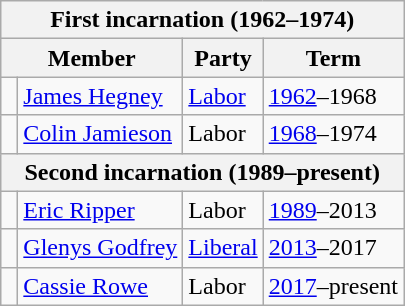<table class="wikitable">
<tr>
<th colspan="4">First incarnation (1962–1974)</th>
</tr>
<tr>
<th colspan="2">Member</th>
<th>Party</th>
<th>Term</th>
</tr>
<tr>
<td> </td>
<td><a href='#'>James Hegney</a></td>
<td><a href='#'>Labor</a></td>
<td><a href='#'>1962</a>–1968</td>
</tr>
<tr>
<td> </td>
<td><a href='#'>Colin Jamieson</a></td>
<td>Labor</td>
<td><a href='#'>1968</a>–1974</td>
</tr>
<tr>
<th colspan="4">Second incarnation (1989–present)</th>
</tr>
<tr>
<td> </td>
<td><a href='#'>Eric Ripper</a></td>
<td>Labor</td>
<td><a href='#'>1989</a>–2013</td>
</tr>
<tr>
<td> </td>
<td><a href='#'>Glenys Godfrey</a></td>
<td><a href='#'>Liberal</a></td>
<td><a href='#'>2013</a>–2017</td>
</tr>
<tr>
<td> </td>
<td><a href='#'>Cassie Rowe</a></td>
<td>Labor</td>
<td><a href='#'>2017</a>–present</td>
</tr>
</table>
